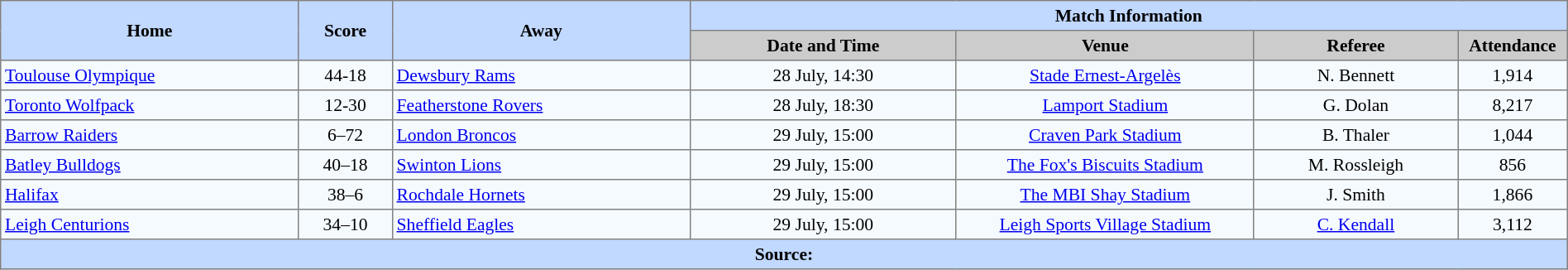<table border="1" cellpadding="3" cellspacing="0" style="border-collapse:collapse; font-size:90%; text-align:center; width:100%;">
<tr style="background:#c1d8ff;">
<th rowspan="2" style="width:19%;">Home</th>
<th rowspan="2" style="width:6%;">Score</th>
<th rowspan="2" style="width:19%;">Away</th>
<th colspan=4>Match Information</th>
</tr>
<tr style="background:#ccc;">
<th width=17%>Date and Time</th>
<th width=19%>Venue</th>
<th width=13%>Referee</th>
<th width=7%>Attendance</th>
</tr>
<tr style="background:#f5faff;">
<td align=left> <a href='#'>Toulouse Olympique</a></td>
<td>44-18</td>
<td align=left> <a href='#'>Dewsbury Rams</a></td>
<td>28 July, 14:30</td>
<td><a href='#'>Stade Ernest-Argelès</a></td>
<td>N. Bennett</td>
<td>1,914</td>
</tr>
<tr style="background:#f5faff;">
<td align=left> <a href='#'>Toronto Wolfpack</a></td>
<td>12-30</td>
<td align=left> <a href='#'>Featherstone Rovers</a></td>
<td>28 July, 18:30</td>
<td><a href='#'>Lamport Stadium</a></td>
<td>G. Dolan</td>
<td>8,217</td>
</tr>
<tr style="background:#f5faff;">
<td align=left> <a href='#'>Barrow Raiders</a></td>
<td>6–72</td>
<td align=left> <a href='#'>London Broncos</a></td>
<td>29 July, 15:00</td>
<td><a href='#'>Craven Park Stadium</a></td>
<td>B. Thaler</td>
<td>1,044</td>
</tr>
<tr style="background:#f5faff;">
<td align=left> <a href='#'>Batley Bulldogs</a></td>
<td>40–18</td>
<td align=left> <a href='#'>Swinton Lions</a></td>
<td>29 July, 15:00</td>
<td><a href='#'>The Fox's Biscuits Stadium</a></td>
<td>M. Rossleigh</td>
<td>856</td>
</tr>
<tr style="background:#f5faff;">
<td align=left> <a href='#'>Halifax</a></td>
<td>38–6</td>
<td align=left> <a href='#'>Rochdale Hornets</a></td>
<td>29 July, 15:00</td>
<td><a href='#'>The MBI Shay Stadium</a></td>
<td>J. Smith</td>
<td>1,866</td>
</tr>
<tr style="background:#f5faff;">
<td align=left> <a href='#'>Leigh Centurions</a></td>
<td>34–10 </td>
<td align=left> <a href='#'>Sheffield Eagles</a></td>
<td>29 July, 15:00</td>
<td><a href='#'>Leigh Sports Village Stadium</a></td>
<td><a href='#'>C. Kendall</a></td>
<td>3,112</td>
</tr>
<tr style="background:#c1d8ff;">
<th colspan=7>Source:</th>
</tr>
</table>
